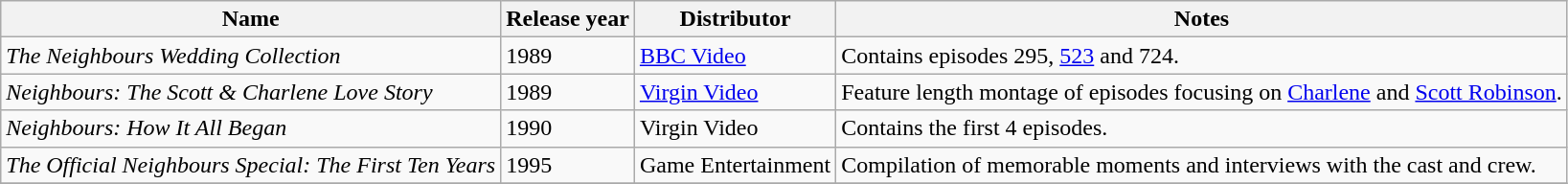<table class="wikitable">
<tr>
<th rowspan="1">Name</th>
<th rowspan="1">Release year</th>
<th rowspan="1">Distributor</th>
<th ! rowspan="1">Notes</th>
</tr>
<tr>
<td><em>The Neighbours Wedding Collection</em></td>
<td>1989</td>
<td><a href='#'>BBC Video</a></td>
<td>Contains episodes 295, <a href='#'>523</a> and 724.</td>
</tr>
<tr>
<td><em>Neighbours: The Scott & Charlene Love Story</em></td>
<td>1989</td>
<td><a href='#'>Virgin Video</a></td>
<td>Feature length montage of episodes focusing on <a href='#'>Charlene</a> and <a href='#'>Scott Robinson</a>.</td>
</tr>
<tr>
<td><em>Neighbours: How It All Began</em></td>
<td>1990</td>
<td>Virgin Video</td>
<td>Contains the first 4 episodes.</td>
</tr>
<tr>
<td><em>The Official Neighbours Special: The First Ten Years</em></td>
<td>1995</td>
<td>Game Entertainment</td>
<td>Compilation of memorable moments and interviews with the cast and crew.</td>
</tr>
<tr>
</tr>
</table>
